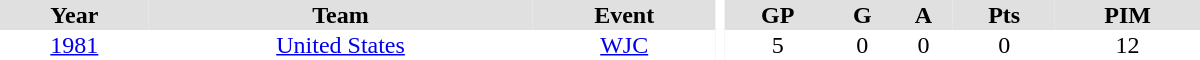<table border="0" cellpadding="1" cellspacing="0" ID="Table3" style="text-align:center; width:50em">
<tr ALIGN="center" bgcolor="#e0e0e0">
<th>Year</th>
<th>Team</th>
<th>Event</th>
<th rowspan="99" bgcolor="#ffffff"></th>
<th>GP</th>
<th>G</th>
<th>A</th>
<th>Pts</th>
<th>PIM</th>
</tr>
<tr>
<td><a href='#'>1981</a></td>
<td><a href='#'>United States</a></td>
<td><a href='#'>WJC</a></td>
<td>5</td>
<td>0</td>
<td>0</td>
<td>0</td>
<td>12</td>
</tr>
</table>
